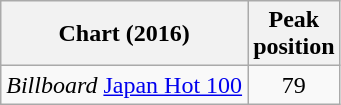<table class="wikitable sortable">
<tr>
<th>Chart (2016)</th>
<th>Peak<br>position</th>
</tr>
<tr>
<td><em>Billboard</em> <a href='#'>Japan Hot 100</a></td>
<td align="center">79</td>
</tr>
</table>
